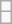<table class="wikitable" align="right">
<tr style="vertical-align:top">
<td></td>
</tr>
<tr>
<td></td>
</tr>
</table>
